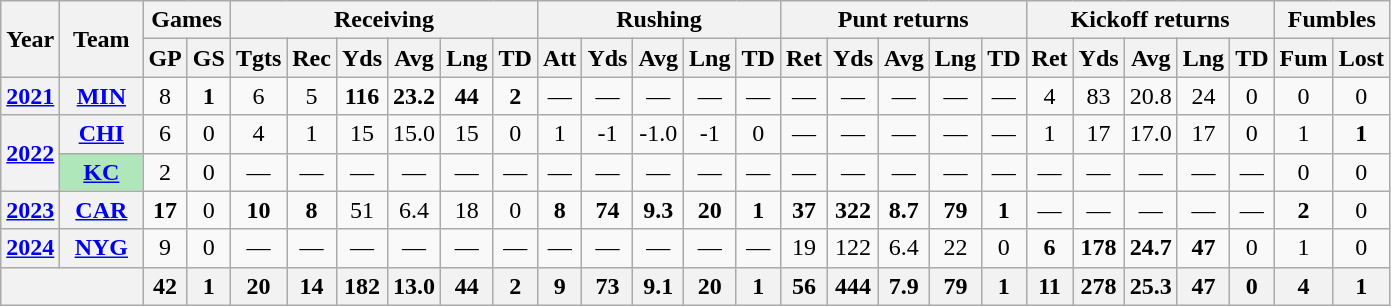<table class="wikitable" style="text-align: center;">
<tr>
<th rowspan="2">Year</th>
<th rowspan="2">Team</th>
<th colspan="2">Games</th>
<th colspan="6">Receiving</th>
<th colspan="5">Rushing</th>
<th colspan="5">Punt returns</th>
<th colspan="5">Kickoff returns</th>
<th colspan="2">Fumbles</th>
</tr>
<tr>
<th>GP</th>
<th>GS</th>
<th>Tgts</th>
<th>Rec</th>
<th>Yds</th>
<th>Avg</th>
<th>Lng</th>
<th>TD</th>
<th>Att</th>
<th>Yds</th>
<th>Avg</th>
<th>Lng</th>
<th>TD</th>
<th>Ret</th>
<th>Yds</th>
<th>Avg</th>
<th>Lng</th>
<th>TD</th>
<th>Ret</th>
<th>Yds</th>
<th>Avg</th>
<th>Lng</th>
<th>TD</th>
<th>Fum</th>
<th>Lost</th>
</tr>
<tr>
<th><a href='#'>2021</a></th>
<th><a href='#'>MIN</a></th>
<td>8</td>
<td><strong>1</strong></td>
<td>6</td>
<td>5</td>
<td><strong>116</strong></td>
<td><strong>23.2</strong></td>
<td><strong>44</strong></td>
<td><strong>2</strong></td>
<td>—</td>
<td>—</td>
<td>—</td>
<td>—</td>
<td>—</td>
<td>—</td>
<td>—</td>
<td>—</td>
<td>—</td>
<td>—</td>
<td>4</td>
<td>83</td>
<td>20.8</td>
<td>24</td>
<td>0</td>
<td>0</td>
<td>0</td>
</tr>
<tr>
<th rowspan="2"><a href='#'>2022</a></th>
<th><a href='#'>CHI</a></th>
<td>6</td>
<td>0</td>
<td>4</td>
<td>1</td>
<td>15</td>
<td>15.0</td>
<td>15</td>
<td>0</td>
<td>1</td>
<td>-1</td>
<td>-1.0</td>
<td>-1</td>
<td>0</td>
<td>—</td>
<td>—</td>
<td>—</td>
<td>—</td>
<td>—</td>
<td>1</td>
<td>17</td>
<td>17.0</td>
<td>17</td>
<td>0</td>
<td>1</td>
<td><strong>1</strong></td>
</tr>
<tr>
<th ! style="background:#afe6ba; width:3em;"><a href='#'>KC</a></th>
<td>2</td>
<td>0</td>
<td>—</td>
<td>—</td>
<td>—</td>
<td>—</td>
<td>—</td>
<td>—</td>
<td>—</td>
<td>—</td>
<td>—</td>
<td>—</td>
<td>—</td>
<td>—</td>
<td>—</td>
<td>—</td>
<td>—</td>
<td>—</td>
<td>—</td>
<td>—</td>
<td>—</td>
<td>—</td>
<td>—</td>
<td>0</td>
<td>0</td>
</tr>
<tr>
<th><a href='#'>2023</a></th>
<th><a href='#'>CAR</a></th>
<td><strong>17</strong></td>
<td>0</td>
<td><strong>10</strong></td>
<td><strong>8</strong></td>
<td>51</td>
<td>6.4</td>
<td>18</td>
<td>0</td>
<td><strong>8</strong></td>
<td><strong>74</strong></td>
<td><strong>9.3</strong></td>
<td><strong>20</strong></td>
<td><strong>1</strong></td>
<td><strong>37</strong></td>
<td><strong>322</strong></td>
<td><strong>8.7</strong></td>
<td><strong>79</strong></td>
<td><strong>1</strong></td>
<td>—</td>
<td>—</td>
<td>—</td>
<td>—</td>
<td>—</td>
<td><strong>2</strong></td>
<td>0</td>
</tr>
<tr>
<th><a href='#'>2024</a></th>
<th><a href='#'>NYG</a></th>
<td>9</td>
<td>0</td>
<td>—</td>
<td>—</td>
<td>—</td>
<td>—</td>
<td>—</td>
<td>—</td>
<td>—</td>
<td>—</td>
<td>—</td>
<td>—</td>
<td>—</td>
<td>19</td>
<td>122</td>
<td>6.4</td>
<td>22</td>
<td>0</td>
<td><strong>6</strong></td>
<td><strong>178</strong></td>
<td><strong>24.7</strong></td>
<td><strong>47</strong></td>
<td>0</td>
<td>1</td>
<td>0</td>
</tr>
<tr>
<th colspan="2"></th>
<th>42</th>
<th>1</th>
<th>20</th>
<th>14</th>
<th>182</th>
<th>13.0</th>
<th>44</th>
<th>2</th>
<th>9</th>
<th>73</th>
<th>9.1</th>
<th>20</th>
<th>1</th>
<th>56</th>
<th>444</th>
<th>7.9</th>
<th>79</th>
<th>1</th>
<th>11</th>
<th>278</th>
<th>25.3</th>
<th>47</th>
<th>0</th>
<th>4</th>
<th>1</th>
</tr>
</table>
